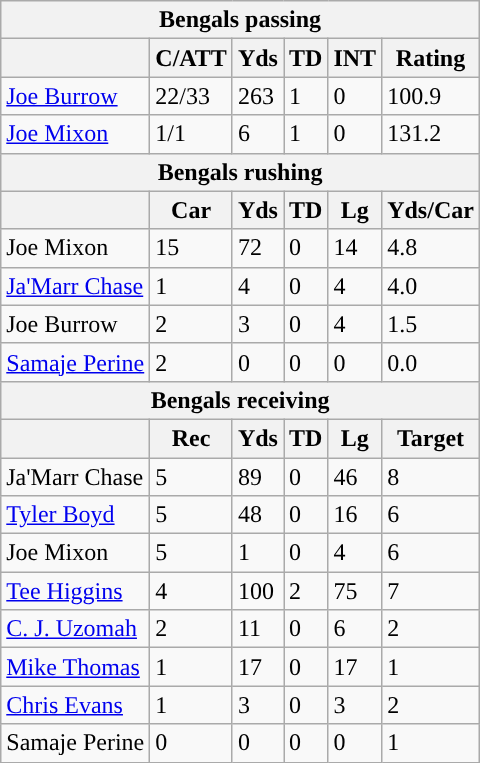<table class="wikitable plainrowheaders">
<tr>
<th colspan="6">Bengals passing</th>
</tr>
<tr>
<th scope="col"></th>
<th scope="col">C/ATT</th>
<th scope="col">Yds</th>
<th scope="col">TD</th>
<th scope="col">INT</th>
<th scope="col">Rating</th>
</tr>
<tr>
<td><a href='#'>Joe Burrow</a></td>
<td>22/33</td>
<td>263</td>
<td>1</td>
<td>0</td>
<td>100.9</td>
</tr>
<tr>
<td><a href='#'>Joe Mixon</a></td>
<td>1/1</td>
<td>6</td>
<td>1</td>
<td>0</td>
<td>131.2</td>
</tr>
<tr>
<th colspan="6">Bengals rushing</th>
</tr>
<tr>
<th scope="col"></th>
<th scope="col">Car</th>
<th scope="col">Yds</th>
<th scope="col">TD</th>
<th scope="col">Lg</th>
<th scope="col">Yds/Car</th>
</tr>
<tr>
<td>Joe Mixon</td>
<td>15</td>
<td>72</td>
<td>0</td>
<td>14</td>
<td>4.8</td>
</tr>
<tr>
<td><a href='#'>Ja'Marr Chase</a></td>
<td>1</td>
<td>4</td>
<td>0</td>
<td>4</td>
<td>4.0</td>
</tr>
<tr>
<td>Joe Burrow</td>
<td>2</td>
<td>3</td>
<td>0</td>
<td>4</td>
<td>1.5</td>
</tr>
<tr>
<td><a href='#'>Samaje Perine</a></td>
<td>2</td>
<td>0</td>
<td>0</td>
<td>0</td>
<td>0.0</td>
</tr>
<tr>
<th colspan="6">Bengals receiving</th>
</tr>
<tr>
<th scope="col"></th>
<th scope="col">Rec</th>
<th scope="col">Yds</th>
<th scope="col">TD</th>
<th scope="col">Lg</th>
<th scope="col">Target</th>
</tr>
<tr>
<td>Ja'Marr Chase</td>
<td>5</td>
<td>89</td>
<td>0</td>
<td>46</td>
<td>8</td>
</tr>
<tr>
<td><a href='#'>Tyler Boyd</a></td>
<td>5</td>
<td>48</td>
<td>0</td>
<td>16</td>
<td>6</td>
</tr>
<tr>
<td>Joe Mixon</td>
<td>5</td>
<td>1</td>
<td>0</td>
<td>4</td>
<td>6</td>
</tr>
<tr>
<td><a href='#'>Tee Higgins</a></td>
<td>4</td>
<td>100</td>
<td>2</td>
<td>75</td>
<td>7</td>
</tr>
<tr>
<td><a href='#'>C. J. Uzomah</a></td>
<td>2</td>
<td>11</td>
<td>0</td>
<td>6</td>
<td>2</td>
</tr>
<tr>
<td><a href='#'>Mike Thomas</a></td>
<td>1</td>
<td>17</td>
<td>0</td>
<td>17</td>
<td>1</td>
</tr>
<tr>
<td><a href='#'>Chris Evans</a></td>
<td>1</td>
<td>3</td>
<td>0</td>
<td>3</td>
<td>2</td>
</tr>
<tr>
<td>Samaje Perine</td>
<td>0</td>
<td>0</td>
<td>0</td>
<td>0</td>
<td>1</td>
</tr>
</table>
